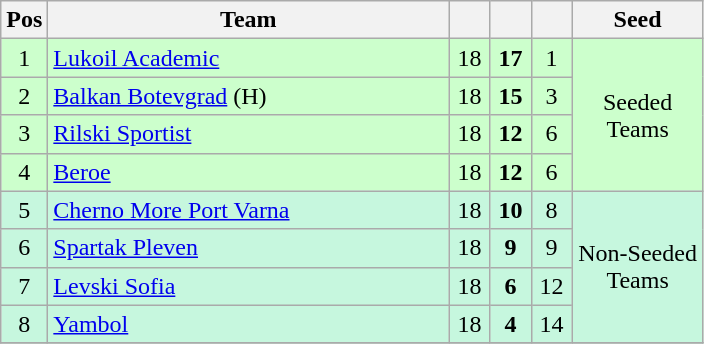<table class="wikitable" style="text-align: center;">
<tr>
<th width=15>Pos</th>
<th width=260>Team</th>
<th width=20></th>
<th width=20></th>
<th width=20></th>
<th width=80>Seed</th>
</tr>
<tr bgcolor="#cfc">
<td>1</td>
<td align="left"><a href='#'>Lukoil Academic</a></td>
<td>18</td>
<td><strong>17</strong></td>
<td>1</td>
<td rowspan=4>Seeded Teams</td>
</tr>
<tr bgcolor="#cfc">
<td>2</td>
<td align="left"><a href='#'>Balkan Botevgrad</a> (H)</td>
<td>18</td>
<td><strong>15</strong></td>
<td>3</td>
</tr>
<tr bgcolor="#cfc">
<td>3</td>
<td align="left"><a href='#'>Rilski Sportist</a></td>
<td>18</td>
<td><strong>12</strong></td>
<td>6</td>
</tr>
<tr bgcolor="#cfc">
<td>4</td>
<td align="left"><a href='#'>Beroe</a></td>
<td>18</td>
<td><strong>12</strong></td>
<td>6</td>
</tr>
<tr bgcolor="#c6f7de">
<td>5</td>
<td align="left"><a href='#'>Cherno More Port Varna</a></td>
<td>18</td>
<td><strong>10</strong></td>
<td>8</td>
<td rowspan=4>Non-Seeded Teams</td>
</tr>
<tr bgcolor="#c6f7de">
<td>6</td>
<td align="left"><a href='#'>Spartak Pleven</a></td>
<td>18</td>
<td><strong>9</strong></td>
<td>9</td>
</tr>
<tr bgcolor="#c6f7de ">
<td>7</td>
<td align="left"><a href='#'>Levski Sofia</a></td>
<td>18</td>
<td><strong>6</strong></td>
<td>12</td>
</tr>
<tr bgcolor="#c6f7de">
<td>8</td>
<td align="left"><a href='#'>Yambol</a></td>
<td>18</td>
<td><strong>4</strong></td>
<td>14</td>
</tr>
<tr>
</tr>
</table>
